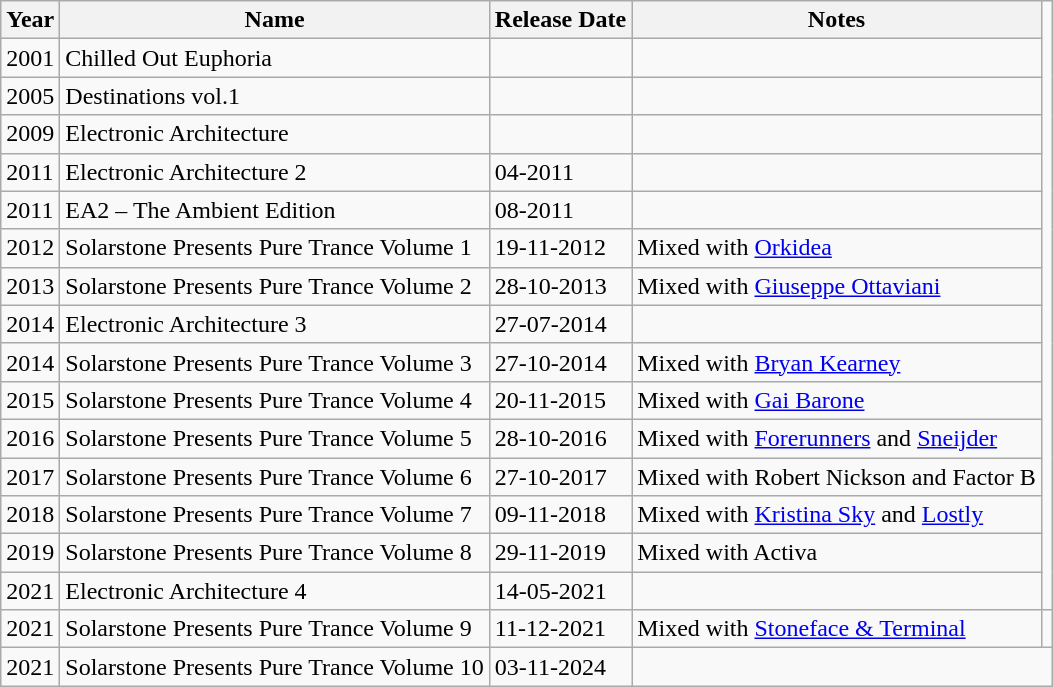<table class="wikitable plainrowheaders">
<tr>
<th>Year</th>
<th>Name</th>
<th>Release Date</th>
<th>Notes</th>
</tr>
<tr>
<td>2001</td>
<td>Chilled Out Euphoria</td>
<td></td>
<td></td>
</tr>
<tr>
<td>2005</td>
<td>Destinations vol.1</td>
<td></td>
<td></td>
</tr>
<tr>
<td>2009</td>
<td>Electronic Architecture</td>
<td></td>
<td></td>
</tr>
<tr>
<td>2011</td>
<td>Electronic Architecture 2</td>
<td>04-2011</td>
<td></td>
</tr>
<tr>
<td>2011</td>
<td>EA2 – The Ambient Edition</td>
<td>08-2011</td>
<td></td>
</tr>
<tr>
<td>2012</td>
<td>Solarstone Presents Pure Trance Volume 1</td>
<td>19-11-2012</td>
<td>Mixed with <a href='#'>Orkidea</a></td>
</tr>
<tr>
<td>2013</td>
<td>Solarstone Presents Pure Trance Volume 2</td>
<td>28-10-2013</td>
<td>Mixed with <a href='#'>Giuseppe Ottaviani</a></td>
</tr>
<tr>
<td>2014</td>
<td>Electronic Architecture 3</td>
<td>27-07-2014</td>
<td></td>
</tr>
<tr>
<td>2014</td>
<td>Solarstone Presents Pure Trance Volume 3</td>
<td>27-10-2014</td>
<td>Mixed with <a href='#'>Bryan Kearney</a></td>
</tr>
<tr>
<td>2015</td>
<td>Solarstone Presents Pure Trance Volume 4</td>
<td>20-11-2015</td>
<td>Mixed with <a href='#'>Gai Barone</a></td>
</tr>
<tr>
<td>2016</td>
<td>Solarstone Presents Pure Trance Volume 5</td>
<td>28-10-2016</td>
<td>Mixed with <a href='#'>Forerunners</a> and <a href='#'>Sneijder</a></td>
</tr>
<tr>
<td>2017</td>
<td>Solarstone Presents Pure Trance Volume 6</td>
<td>27-10-2017</td>
<td>Mixed with Robert Nickson and Factor B</td>
</tr>
<tr>
<td>2018</td>
<td>Solarstone Presents Pure Trance Volume 7</td>
<td>09-11-2018</td>
<td>Mixed with <a href='#'>Kristina Sky</a> and <a href='#'>Lostly</a></td>
</tr>
<tr>
<td>2019</td>
<td>Solarstone Presents Pure Trance Volume 8</td>
<td>29-11-2019</td>
<td>Mixed with Activa</td>
</tr>
<tr>
<td>2021</td>
<td>Electronic Architecture 4</td>
<td>14-05-2021</td>
<td></td>
</tr>
<tr>
<td>2021</td>
<td>Solarstone Presents Pure Trance Volume 9</td>
<td>11-12-2021</td>
<td>Mixed with <a href='#'>Stoneface & Terminal</a></td>
<td></td>
</tr>
<tr>
<td>2021</td>
<td>Solarstone Presents Pure Trance Volume 10</td>
<td>03-11-2024</td>
</tr>
</table>
